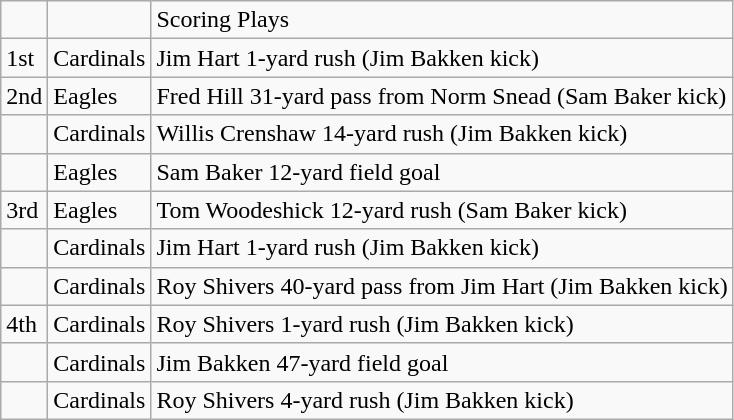<table class="wikitable" 80%>
<tr>
<td></td>
<td></td>
<td>Scoring Plays</td>
</tr>
<tr style="text-align:left;" bgcolor="">
<td>1st</td>
<td>Cardinals</td>
<td>Jim Hart 1-yard rush (Jim Bakken kick)</td>
</tr>
<tr style="text-align:left;" bgcolor="">
<td>2nd</td>
<td>Eagles</td>
<td>Fred Hill 31-yard pass from Norm Snead (Sam Baker kick)</td>
</tr>
<tr style="text-align:left;" bgcolor="">
<td></td>
<td>Cardinals</td>
<td>Willis Crenshaw 14-yard rush (Jim Bakken kick)</td>
</tr>
<tr style="text-align:left;" bgcolor="">
<td></td>
<td>Eagles</td>
<td>Sam Baker 12-yard field goal</td>
</tr>
<tr style="text-align:left;" bgcolor="">
<td>3rd</td>
<td>Eagles</td>
<td>Tom Woodeshick 12-yard rush (Sam Baker kick)</td>
</tr>
<tr style="text-align:left;" bgcolor="">
<td></td>
<td>Cardinals</td>
<td>Jim Hart 1-yard rush (Jim Bakken kick)</td>
</tr>
<tr style="text-align:left;" bgcolor="">
<td></td>
<td>Cardinals</td>
<td>Roy Shivers 40-yard pass from Jim Hart (Jim Bakken kick)</td>
</tr>
<tr style="text-align:left;" bgcolor="">
<td>4th</td>
<td>Cardinals</td>
<td>Roy Shivers 1-yard rush (Jim Bakken kick)</td>
</tr>
<tr style="text-align:left;" bgcolor="">
<td></td>
<td>Cardinals</td>
<td>Jim Bakken 47-yard field goal</td>
</tr>
<tr style="text-align:left;" bgcolor="">
<td></td>
<td>Cardinals</td>
<td>Roy Shivers 4-yard rush (Jim Bakken kick)</td>
</tr>
</table>
